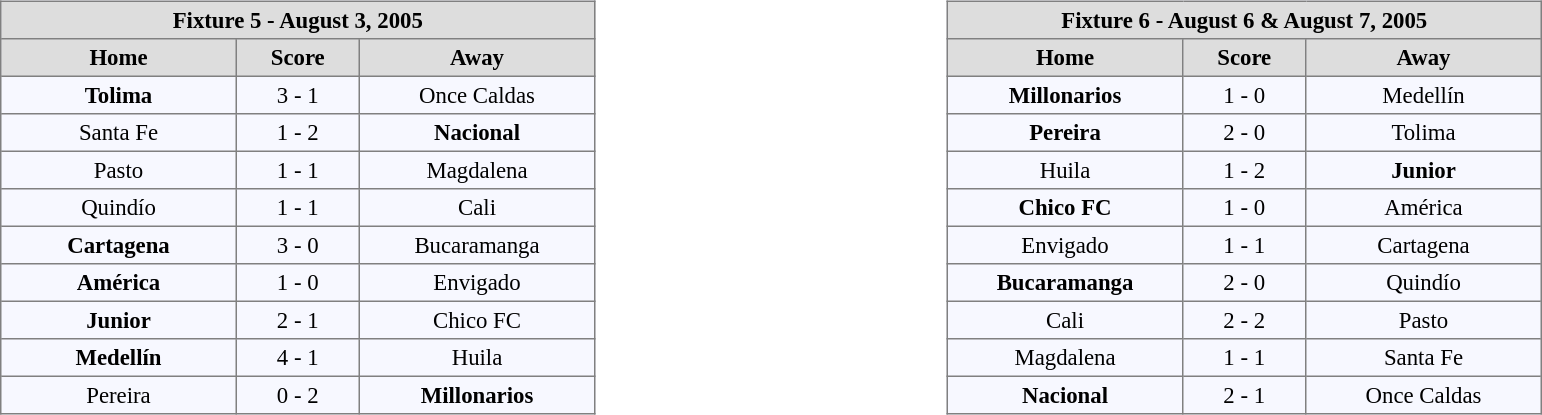<table width=100%>
<tr>
<td valign=top width=50% align=left><br><table align=center bgcolor="#f7f8ff" cellpadding="3" cellspacing="0" border="1" style="font-size: 95%; border: gray solid 1px; border-collapse: collapse;">
<tr align=center bgcolor=#DDDDDD style="color:black;">
<th colspan=3 align=center>Fixture 5 - August 3, 2005</th>
</tr>
<tr align=center bgcolor=#DDDDDD style="color:black;">
<th width="150">Home</th>
<th width="75">Score</th>
<th width="150">Away</th>
</tr>
<tr align=center>
<td><strong>Tolima</strong></td>
<td>3 - 1</td>
<td>Once Caldas</td>
</tr>
<tr align=center>
<td>Santa Fe</td>
<td>1 - 2</td>
<td><strong>Nacional</strong></td>
</tr>
<tr align=center>
<td>Pasto</td>
<td>1 - 1</td>
<td>Magdalena</td>
</tr>
<tr align=center>
<td>Quindío</td>
<td>1 - 1</td>
<td>Cali</td>
</tr>
<tr align=center>
<td><strong>Cartagena</strong></td>
<td>3 - 0</td>
<td>Bucaramanga</td>
</tr>
<tr align=center>
<td><strong>América</strong></td>
<td>1 - 0</td>
<td>Envigado</td>
</tr>
<tr align=center>
<td><strong>Junior</strong></td>
<td>2 - 1</td>
<td>Chico FC</td>
</tr>
<tr align=center>
<td><strong>Medellín</strong></td>
<td>4 - 1</td>
<td>Huila</td>
</tr>
<tr align=center>
<td>Pereira</td>
<td>0 - 2</td>
<td><strong>Millonarios</strong></td>
</tr>
</table>
</td>
<td valign=top width=50% align=left><br><table align=center bgcolor="#f7f8ff" cellpadding="3" cellspacing="0" border="1" style="font-size: 95%; border: gray solid 1px; border-collapse: collapse;">
<tr align=center bgcolor=#DDDDDD style="color:black;">
<th colspan=3 align=center>Fixture 6 - August 6 & August 7, 2005</th>
</tr>
<tr align=center bgcolor=#DDDDDD style="color:black;">
<th width="150">Home</th>
<th width="75">Score</th>
<th width="150">Away</th>
</tr>
<tr align=center>
<td><strong>Millonarios</strong></td>
<td>1 - 0</td>
<td>Medellín</td>
</tr>
<tr align=center>
<td><strong>Pereira</strong></td>
<td>2 - 0</td>
<td>Tolima</td>
</tr>
<tr align=center>
<td>Huila</td>
<td>1 - 2</td>
<td><strong>Junior</strong></td>
</tr>
<tr align=center>
<td><strong>Chico FC</strong></td>
<td>1 - 0</td>
<td>América</td>
</tr>
<tr align=center>
<td>Envigado</td>
<td>1 - 1</td>
<td>Cartagena</td>
</tr>
<tr align=center>
<td><strong>Bucaramanga</strong></td>
<td>2 - 0</td>
<td>Quindío</td>
</tr>
<tr align=center>
<td>Cali</td>
<td>2 - 2</td>
<td>Pasto</td>
</tr>
<tr align=center>
<td>Magdalena</td>
<td>1 - 1</td>
<td>Santa Fe</td>
</tr>
<tr align=center>
<td><strong>Nacional</strong></td>
<td>2 - 1</td>
<td>Once Caldas</td>
</tr>
</table>
</td>
</tr>
</table>
